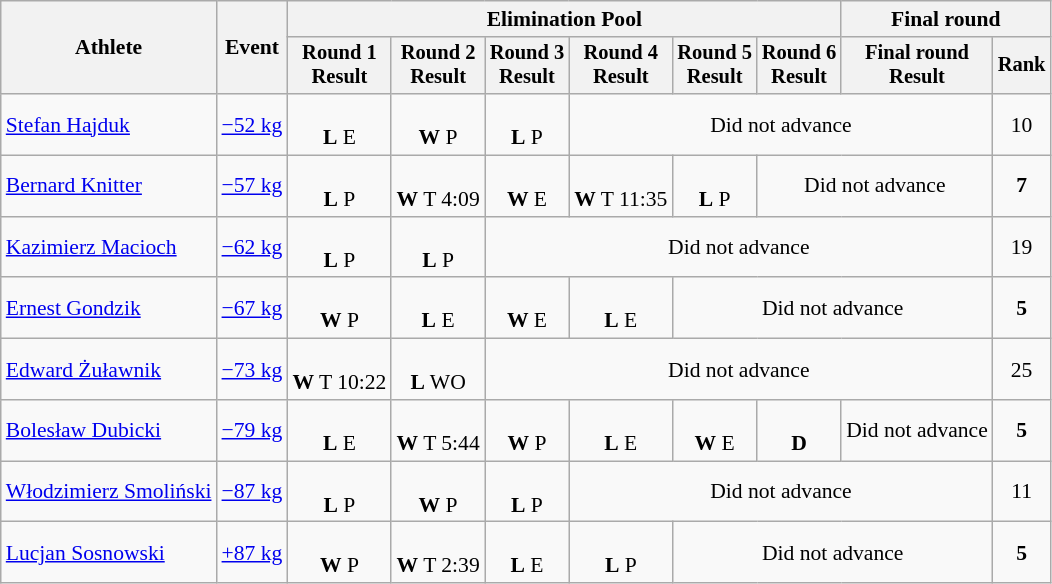<table class="wikitable" style="font-size:90%">
<tr>
<th rowspan="2">Athlete</th>
<th rowspan="2">Event</th>
<th colspan=6>Elimination Pool</th>
<th colspan=2>Final round</th>
</tr>
<tr style="font-size: 95%">
<th>Round 1<br>Result</th>
<th>Round 2<br>Result</th>
<th>Round 3<br>Result</th>
<th>Round 4<br>Result</th>
<th>Round 5<br>Result</th>
<th>Round 6<br>Result</th>
<th>Final round<br>Result</th>
<th>Rank</th>
</tr>
<tr align=center>
<td align=left><a href='#'>Stefan Hajduk</a></td>
<td align=left><a href='#'>−52 kg</a></td>
<td><br><strong>L</strong> E</td>
<td><br><strong>W</strong> P</td>
<td><br><strong>L</strong> P</td>
<td colspan=4>Did not advance</td>
<td>10</td>
</tr>
<tr align=center>
<td align=left><a href='#'>Bernard Knitter</a></td>
<td align=left><a href='#'>−57 kg</a></td>
<td><br><strong>L</strong> P</td>
<td><br><strong>W</strong> T 4:09</td>
<td><br><strong>W</strong> E</td>
<td><br><strong>W</strong> T 11:35</td>
<td><br><strong>L</strong> P</td>
<td colspan=2>Did not advance</td>
<td><strong>7</strong></td>
</tr>
<tr align=center>
<td align=left><a href='#'>Kazimierz Macioch</a></td>
<td align=left><a href='#'>−62 kg</a></td>
<td><br><strong>L</strong> P</td>
<td><br><strong>L</strong> P</td>
<td colspan=5>Did not advance</td>
<td>19</td>
</tr>
<tr align=center>
<td align=left><a href='#'>Ernest Gondzik</a></td>
<td align=left><a href='#'>−67 kg</a></td>
<td><br><strong>W</strong> P</td>
<td><br><strong>L</strong> E</td>
<td><br><strong>W</strong> E</td>
<td><br><strong>L</strong> E</td>
<td colspan=3>Did not advance</td>
<td><strong>5</strong></td>
</tr>
<tr align=center>
<td align=left><a href='#'>Edward Żuławnik</a></td>
<td align=left><a href='#'>−73 kg</a></td>
<td><br><strong>W</strong> T 10:22</td>
<td><br><strong>L</strong> WO</td>
<td colspan=5>Did not advance</td>
<td>25</td>
</tr>
<tr align=center>
<td align=left><a href='#'>Bolesław Dubicki</a></td>
<td align=left><a href='#'>−79 kg</a></td>
<td><br><strong>L</strong> E</td>
<td><br><strong>W</strong> T 5:44</td>
<td><br><strong>W</strong> P</td>
<td><br><strong>L</strong> E</td>
<td><br><strong>W</strong> E</td>
<td><br><strong>D</strong></td>
<td colspan=1>Did not advance</td>
<td><strong>5</strong></td>
</tr>
<tr align=center>
<td align=left><a href='#'>Włodzimierz Smoliński</a></td>
<td align=left><a href='#'>−87 kg</a></td>
<td><br><strong>L</strong> P</td>
<td><br><strong>W</strong> P</td>
<td><br><strong>L</strong> P</td>
<td colspan=4>Did not advance</td>
<td>11</td>
</tr>
<tr align=center>
<td align=left><a href='#'>Lucjan Sosnowski</a></td>
<td align=left><a href='#'>+87 kg</a></td>
<td><br><strong>W</strong> P</td>
<td><br><strong>W</strong> T 2:39</td>
<td><br><strong>L</strong> E</td>
<td><br><strong>L</strong> P</td>
<td colspan=3>Did not advance</td>
<td><strong>5</strong></td>
</tr>
</table>
